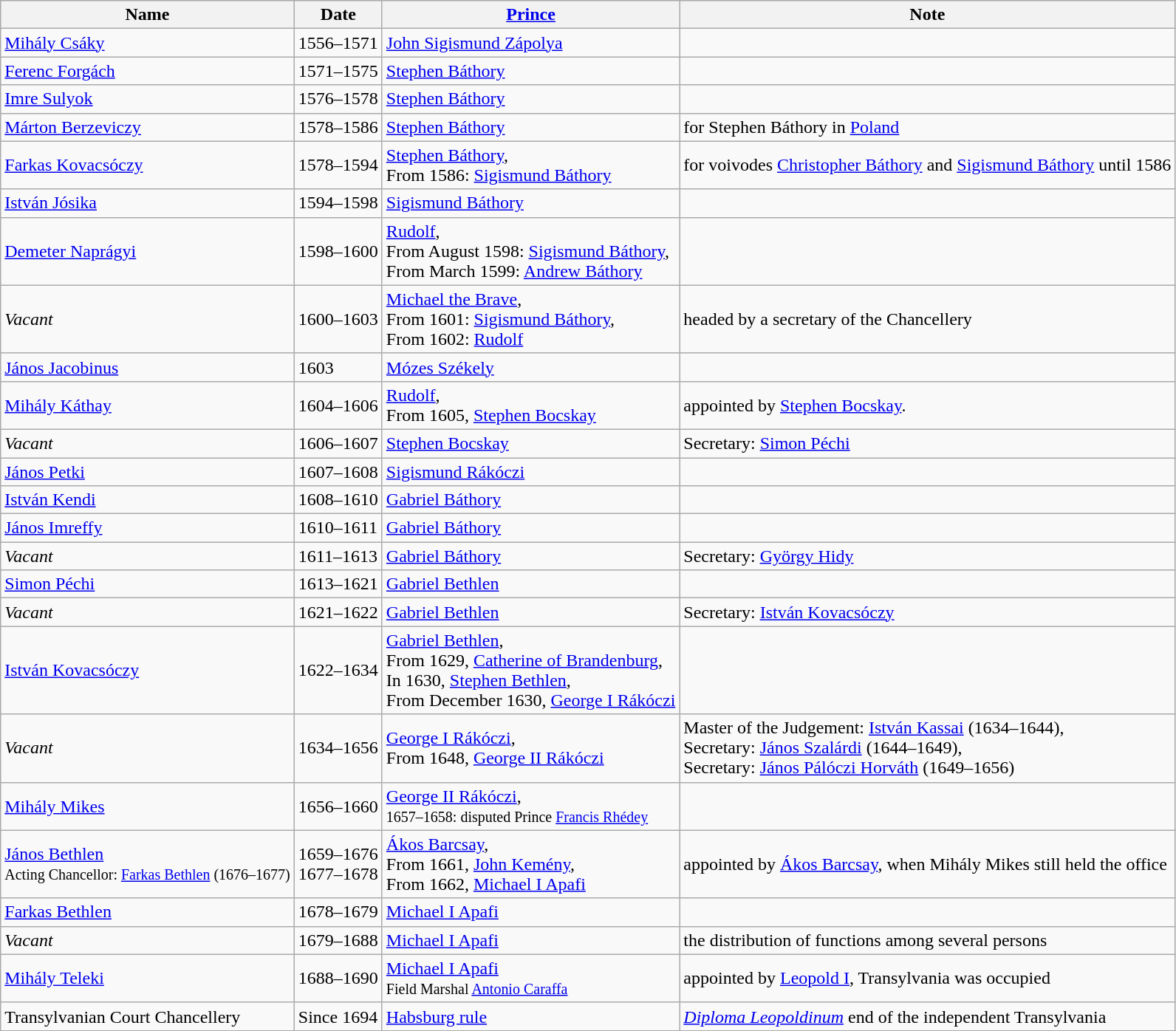<table class="wikitable">
<tr>
<th>Name</th>
<th>Date</th>
<th><a href='#'>Prince</a></th>
<th>Note</th>
</tr>
<tr>
<td><a href='#'>Mihály Csáky</a></td>
<td>1556–1571</td>
<td><a href='#'>John Sigismund Zápolya</a></td>
<td></td>
</tr>
<tr>
<td><a href='#'>Ferenc Forgách</a></td>
<td>1571–1575</td>
<td><a href='#'>Stephen Báthory</a></td>
<td></td>
</tr>
<tr>
<td><a href='#'>Imre Sulyok</a></td>
<td>1576–1578</td>
<td><a href='#'>Stephen Báthory</a></td>
<td></td>
</tr>
<tr>
<td><a href='#'>Márton Berzeviczy</a></td>
<td>1578–1586</td>
<td><a href='#'>Stephen Báthory</a></td>
<td>for Stephen Báthory in <a href='#'>Poland</a></td>
</tr>
<tr>
<td><a href='#'>Farkas Kovacsóczy</a></td>
<td>1578–1594</td>
<td><a href='#'>Stephen Báthory</a>,<br>From 1586: <a href='#'>Sigismund Báthory</a></td>
<td>for voivodes <a href='#'>Christopher Báthory</a> and <a href='#'>Sigismund Báthory</a> until 1586</td>
</tr>
<tr>
<td><a href='#'>István Jósika</a></td>
<td>1594–1598</td>
<td><a href='#'>Sigismund Báthory</a></td>
<td></td>
</tr>
<tr>
<td><a href='#'>Demeter Naprágyi</a></td>
<td>1598–1600</td>
<td><a href='#'>Rudolf</a>,<br>From August 1598: <a href='#'>Sigismund Báthory</a>,<br>From March 1599: <a href='#'>Andrew Báthory</a></td>
<td></td>
</tr>
<tr>
<td><em>Vacant</em></td>
<td>1600–1603</td>
<td><a href='#'>Michael the Brave</a>,<br>From 1601: <a href='#'>Sigismund Báthory</a>,<br>From 1602: <a href='#'>Rudolf</a></td>
<td>headed by a secretary of the Chancellery</td>
</tr>
<tr>
<td><a href='#'>János Jacobinus</a></td>
<td>1603</td>
<td><a href='#'>Mózes Székely</a></td>
<td></td>
</tr>
<tr>
<td><a href='#'>Mihály Káthay</a></td>
<td>1604–1606</td>
<td><a href='#'>Rudolf</a>,<br>From 1605, <a href='#'>Stephen Bocskay</a></td>
<td>appointed by <a href='#'>Stephen Bocskay</a>.</td>
</tr>
<tr>
<td><em>Vacant</em></td>
<td>1606–1607</td>
<td><a href='#'>Stephen Bocskay</a></td>
<td>Secretary: <a href='#'>Simon Péchi</a></td>
</tr>
<tr>
<td><a href='#'>János Petki</a></td>
<td>1607–1608</td>
<td><a href='#'>Sigismund Rákóczi</a></td>
<td></td>
</tr>
<tr>
<td><a href='#'>István Kendi</a></td>
<td>1608–1610</td>
<td><a href='#'>Gabriel Báthory</a></td>
<td></td>
</tr>
<tr>
<td><a href='#'>János Imreffy</a></td>
<td>1610–1611</td>
<td><a href='#'>Gabriel Báthory</a></td>
<td></td>
</tr>
<tr>
<td><em>Vacant</em></td>
<td>1611–1613</td>
<td><a href='#'>Gabriel Báthory</a></td>
<td>Secretary: <a href='#'>György Hidy</a></td>
</tr>
<tr>
<td><a href='#'>Simon Péchi</a></td>
<td>1613–1621</td>
<td><a href='#'>Gabriel Bethlen</a></td>
<td></td>
</tr>
<tr>
<td><em>Vacant</em></td>
<td>1621–1622</td>
<td><a href='#'>Gabriel Bethlen</a></td>
<td>Secretary: <a href='#'>István Kovacsóczy</a></td>
</tr>
<tr>
<td><a href='#'>István Kovacsóczy</a></td>
<td>1622–1634</td>
<td><a href='#'>Gabriel Bethlen</a>,<br>From 1629, <a href='#'>Catherine of Brandenburg</a>,<br>In 1630, <a href='#'>Stephen Bethlen</a>,<br>From December 1630, <a href='#'>George I Rákóczi</a></td>
<td></td>
</tr>
<tr>
<td><em>Vacant</em></td>
<td>1634–1656</td>
<td><a href='#'>George I Rákóczi</a>,<br>From 1648, <a href='#'>George II Rákóczi</a></td>
<td>Master of the Judgement: <a href='#'>István Kassai</a> (1634–1644),<br>Secretary: <a href='#'>János Szalárdi</a> (1644–1649),<br>Secretary: <a href='#'>János Pálóczi Horváth</a> (1649–1656)</td>
</tr>
<tr>
<td><a href='#'>Mihály Mikes</a></td>
<td>1656–1660</td>
<td><a href='#'>George II Rákóczi</a>,<br><small>1657–1658: disputed Prince <a href='#'>Francis Rhédey</a></small></td>
<td></td>
</tr>
<tr>
<td><a href='#'>János Bethlen</a><br><small>Acting Chancellor: <a href='#'>Farkas Bethlen</a> (1676–1677)</small></td>
<td>1659–1676<br>1677–1678</td>
<td><a href='#'>Ákos Barcsay</a>,<br>From 1661, <a href='#'>John Kemény</a>,<br>From 1662, <a href='#'>Michael I Apafi</a></td>
<td>appointed by <a href='#'>Ákos Barcsay</a>, when Mihály Mikes still held the office</td>
</tr>
<tr>
<td><a href='#'>Farkas Bethlen</a></td>
<td>1678–1679</td>
<td><a href='#'>Michael I Apafi</a></td>
<td></td>
</tr>
<tr>
<td><em>Vacant</em></td>
<td>1679–1688</td>
<td><a href='#'>Michael I Apafi</a></td>
<td>the distribution of functions among several persons</td>
</tr>
<tr>
<td><a href='#'>Mihály Teleki</a></td>
<td>1688–1690</td>
<td><a href='#'>Michael I Apafi</a><br><small>Field Marshal <a href='#'>Antonio Caraffa</a></small></td>
<td>appointed by <a href='#'>Leopold I</a>, Transylvania was occupied</td>
</tr>
<tr>
<td>Transylvanian Court Chancellery</td>
<td>Since 1694</td>
<td><a href='#'>Habsburg rule</a></td>
<td><em><a href='#'>Diploma Leopoldinum</a></em> end of the independent Transylvania</td>
</tr>
<tr>
</tr>
</table>
